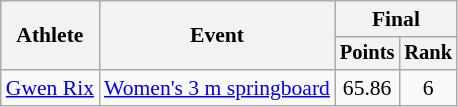<table class=wikitable style=font-size:90%>
<tr>
<th rowspan=2>Athlete</th>
<th rowspan=2>Event</th>
<th colspan=2>Final</th>
</tr>
<tr style=font-size:95%>
<th>Points</th>
<th>Rank</th>
</tr>
<tr align=center>
<td align=left><a href='#'>Gwen Rix</a></td>
<td align=left><a href='#'>Women's 3 m springboard</a></td>
<td>65.86</td>
<td>6</td>
</tr>
</table>
